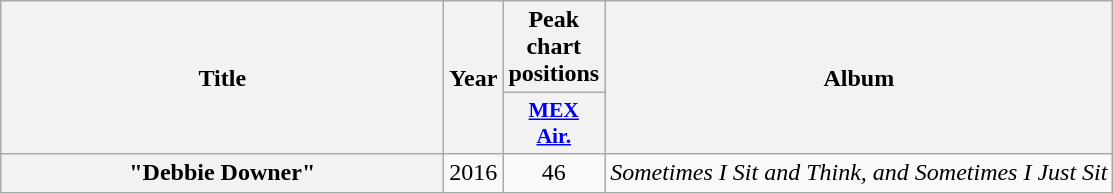<table class="wikitable plainrowheaders" style="text-align:center;">
<tr>
<th scope="col" rowspan="2" style="width:18em;">Title</th>
<th scope="col" rowspan="2">Year</th>
<th scope="col" colspan="1">Peak chart positions</th>
<th scope="col" rowspan="2">Album</th>
</tr>
<tr>
<th scope="col" style="width:3em;font-size:90%;"><a href='#'>MEX<br>Air.</a><br></th>
</tr>
<tr>
<th scope="row">"Debbie Downer"</th>
<td>2016</td>
<td>46</td>
<td><em>Sometimes I Sit and Think, and Sometimes I Just Sit</em></td>
</tr>
</table>
